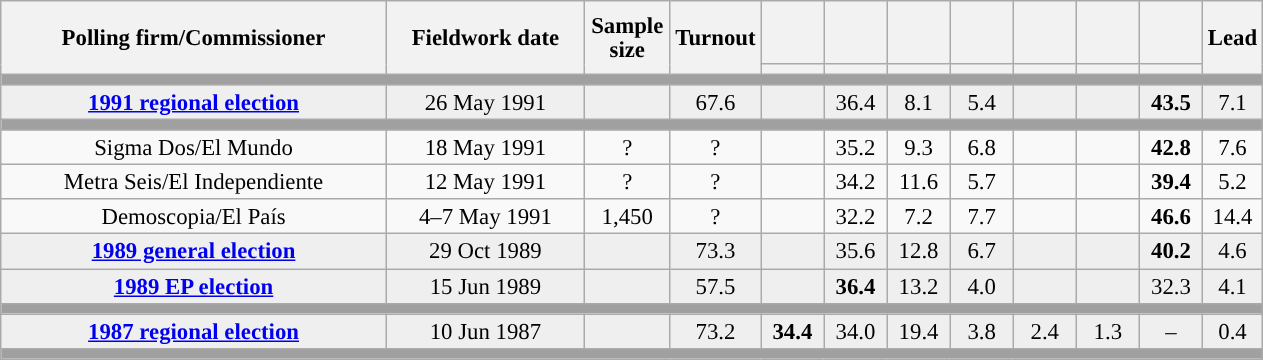<table class="wikitable collapsible collapsed" style="text-align:center; font-size:95%; line-height:16px;">
<tr style="height:42px;">
<th style="width:250px;" rowspan="2">Polling firm/Commissioner</th>
<th style="width:125px;" rowspan="2">Fieldwork date</th>
<th style="width:50px;" rowspan="2">Sample size</th>
<th style="width:45px;" rowspan="2">Turnout</th>
<th style="width:35px;"></th>
<th style="width:35px;"></th>
<th style="width:35px;"></th>
<th style="width:35px;"></th>
<th style="width:35px;"></th>
<th style="width:35px;"></th>
<th style="width:35px;"></th>
<th style="width:30px;" rowspan="2">Lead</th>
</tr>
<tr>
<th style="color:inherit;background:"></th>
<th style="color:inherit;background:"></th>
<th style="color:inherit;background:"></th>
<th style="color:inherit;background:"></th>
<th style="color:inherit;background:"></th>
<th style="color:inherit;background:"></th>
<th style="color:inherit;background:"></th>
</tr>
<tr>
<td colspan="12" style="background:#A0A0A0"></td>
</tr>
<tr style="background:#EFEFEF;">
<td><strong><a href='#'>1991 regional election</a></strong></td>
<td>26 May 1991</td>
<td></td>
<td>67.6</td>
<td></td>
<td>36.4<br></td>
<td>8.1<br></td>
<td>5.4<br></td>
<td></td>
<td></td>
<td><strong>43.5</strong><br></td>
<td style="background:">7.1</td>
</tr>
<tr>
<td colspan="12" style="background:#A0A0A0"></td>
</tr>
<tr>
<td>Sigma Dos/El Mundo</td>
<td>18 May 1991</td>
<td>?</td>
<td>?</td>
<td></td>
<td>35.2<br></td>
<td>9.3<br></td>
<td>6.8<br></td>
<td></td>
<td></td>
<td><strong>42.8</strong><br></td>
<td style="background:">7.6</td>
</tr>
<tr>
<td>Metra Seis/El Independiente</td>
<td>12 May 1991</td>
<td>?</td>
<td>?</td>
<td></td>
<td>34.2<br></td>
<td>11.6<br></td>
<td>5.7<br></td>
<td></td>
<td></td>
<td><strong>39.4</strong><br></td>
<td style="background:">5.2</td>
</tr>
<tr>
<td>Demoscopia/El País</td>
<td>4–7 May 1991</td>
<td>1,450</td>
<td>?</td>
<td></td>
<td>32.2<br></td>
<td>7.2<br></td>
<td>7.7<br></td>
<td></td>
<td></td>
<td><strong>46.6</strong><br></td>
<td style="background:">14.4</td>
</tr>
<tr style="background:#EFEFEF;">
<td><strong><a href='#'>1989 general election</a></strong></td>
<td>29 Oct 1989</td>
<td></td>
<td>73.3</td>
<td></td>
<td>35.6<br></td>
<td>12.8<br></td>
<td>6.7<br></td>
<td></td>
<td></td>
<td><strong>40.2</strong><br></td>
<td style="background:">4.6</td>
</tr>
<tr style="background:#EFEFEF;">
<td><strong><a href='#'>1989 EP election</a></strong></td>
<td>15 Jun 1989</td>
<td></td>
<td>57.5</td>
<td></td>
<td><strong>36.4</strong><br></td>
<td>13.2<br></td>
<td>4.0<br></td>
<td></td>
<td></td>
<td>32.3<br></td>
<td style="background:">4.1</td>
</tr>
<tr>
<td colspan="12" style="background:#A0A0A0"></td>
</tr>
<tr style="background:#EFEFEF;">
<td><strong><a href='#'>1987 regional election</a></strong></td>
<td>10 Jun 1987</td>
<td></td>
<td>73.2</td>
<td><strong>34.4</strong><br></td>
<td>34.0<br></td>
<td>19.4<br></td>
<td>3.8<br></td>
<td>2.4<br></td>
<td>1.3<br></td>
<td>–</td>
<td style="background:">0.4</td>
</tr>
<tr>
<td colspan="12" style="background:#A0A0A0"></td>
</tr>
</table>
